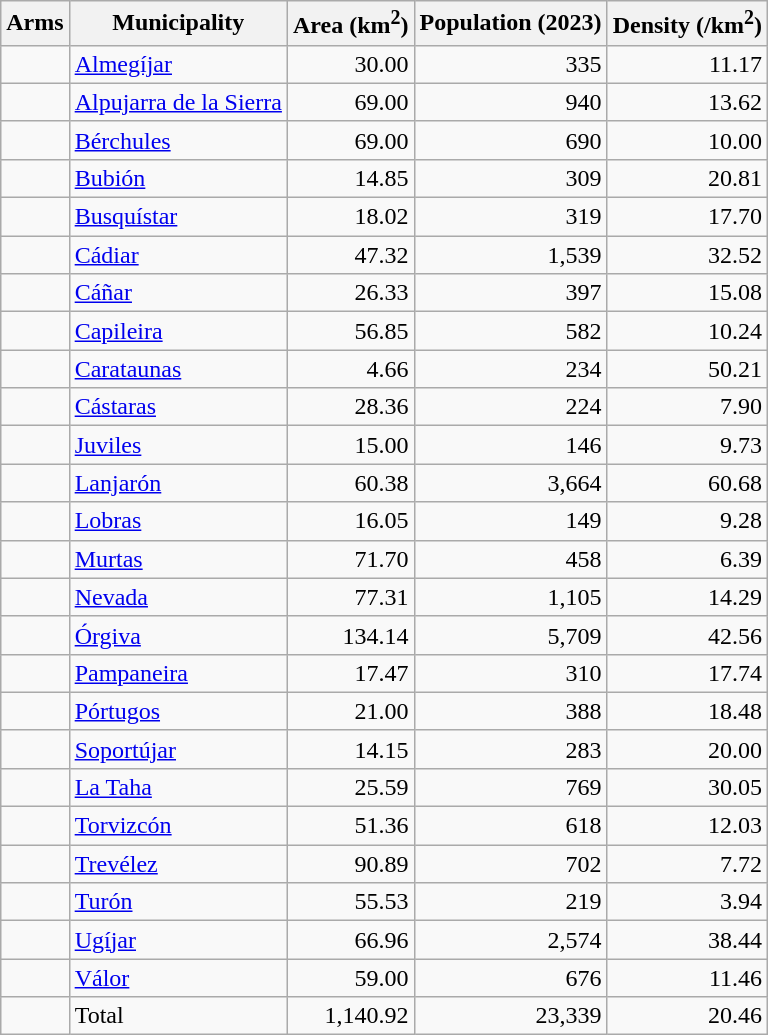<table class="wikitable sortable">
<tr>
<th>Arms</th>
<th>Municipality</th>
<th>Area (km<sup>2</sup>)</th>
<th>Population (2023)</th>
<th>Density (/km<sup>2</sup>)</th>
</tr>
<tr>
<td></td>
<td><a href='#'>Almegíjar</a></td>
<td align="right">30.00</td>
<td align="right">335</td>
<td align="right">11.17</td>
</tr>
<tr>
<td></td>
<td><a href='#'>Alpujarra de la Sierra</a></td>
<td align="right">69.00</td>
<td align="right">940</td>
<td align="right">13.62</td>
</tr>
<tr>
<td></td>
<td><a href='#'>Bérchules</a></td>
<td align="right">69.00</td>
<td align="right">690</td>
<td align="right">10.00</td>
</tr>
<tr>
<td></td>
<td><a href='#'>Bubión</a></td>
<td align="right">14.85</td>
<td align="right">309</td>
<td align="right">20.81</td>
</tr>
<tr>
<td></td>
<td><a href='#'>Busquístar</a></td>
<td align="right">18.02</td>
<td align="right">319</td>
<td align="right">17.70</td>
</tr>
<tr>
<td></td>
<td><a href='#'>Cádiar</a></td>
<td align="right">47.32</td>
<td align="right">1,539</td>
<td align="right">32.52</td>
</tr>
<tr>
<td></td>
<td><a href='#'>Cáñar</a></td>
<td align="right">26.33</td>
<td align="right">397</td>
<td align="right">15.08</td>
</tr>
<tr>
<td></td>
<td><a href='#'>Capileira</a></td>
<td align="right">56.85</td>
<td align="right">582</td>
<td align="right">10.24</td>
</tr>
<tr>
<td></td>
<td><a href='#'>Carataunas</a></td>
<td align="right">4.66</td>
<td align="right">234</td>
<td align="right">50.21</td>
</tr>
<tr>
<td></td>
<td><a href='#'>Cástaras</a></td>
<td align="right">28.36</td>
<td align="right">224</td>
<td align="right">7.90</td>
</tr>
<tr>
<td></td>
<td><a href='#'>Juviles</a></td>
<td align="right">15.00</td>
<td align="right">146</td>
<td align="right">9.73</td>
</tr>
<tr>
<td></td>
<td><a href='#'>Lanjarón</a></td>
<td align="right">60.38</td>
<td align="right">3,664</td>
<td align="right">60.68</td>
</tr>
<tr>
<td></td>
<td><a href='#'>Lobras</a></td>
<td align="right">16.05</td>
<td align="right">149</td>
<td align="right">9.28</td>
</tr>
<tr>
<td></td>
<td><a href='#'>Murtas</a></td>
<td align="right">71.70</td>
<td align="right">458</td>
<td align="right">6.39</td>
</tr>
<tr>
<td></td>
<td><a href='#'>Nevada</a></td>
<td align="right">77.31</td>
<td align="right">1,105</td>
<td align="right">14.29</td>
</tr>
<tr>
<td></td>
<td><a href='#'>Órgiva</a></td>
<td align="right">134.14</td>
<td align="right">5,709</td>
<td align="right">42.56</td>
</tr>
<tr>
<td></td>
<td><a href='#'>Pampaneira</a></td>
<td align="right">17.47</td>
<td align="right">310</td>
<td align="right">17.74</td>
</tr>
<tr>
<td></td>
<td><a href='#'>Pórtugos</a></td>
<td align="right">21.00</td>
<td align="right">388</td>
<td align="right">18.48</td>
</tr>
<tr>
<td></td>
<td><a href='#'>Soportújar</a></td>
<td align="right">14.15</td>
<td align="right">283</td>
<td align="right">20.00</td>
</tr>
<tr>
<td></td>
<td><a href='#'>La Taha</a></td>
<td align="right">25.59</td>
<td align="right">769</td>
<td align="right">30.05</td>
</tr>
<tr>
<td></td>
<td><a href='#'>Torvizcón</a></td>
<td align="right">51.36</td>
<td align="right">618</td>
<td align="right">12.03</td>
</tr>
<tr>
<td></td>
<td><a href='#'>Trevélez</a></td>
<td align="right">90.89</td>
<td align="right">702</td>
<td align="right">7.72</td>
</tr>
<tr>
<td></td>
<td><a href='#'>Turón</a></td>
<td align="right">55.53</td>
<td align="right">219</td>
<td align="right">3.94</td>
</tr>
<tr>
<td></td>
<td><a href='#'>Ugíjar</a></td>
<td align="right">66.96</td>
<td align="right">2,574</td>
<td align="right">38.44</td>
</tr>
<tr>
<td></td>
<td><a href='#'>Válor</a></td>
<td align="right">59.00</td>
<td align="right">676</td>
<td align="right">11.46</td>
</tr>
<tr>
<td></td>
<td>Total</td>
<td align="right">1,140.92</td>
<td align="right">23,339</td>
<td align="right">20.46</td>
</tr>
</table>
